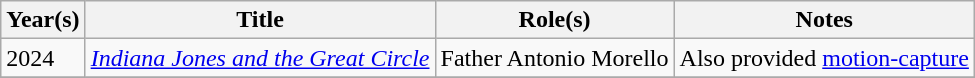<table class="wikitable sortable">
<tr>
<th scope="col">Year(s)</th>
<th scope="col">Title</th>
<th scope="col">Role(s)</th>
<th scope="col" class="unsortable">Notes</th>
</tr>
<tr>
<td>2024</td>
<td><em><a href='#'>Indiana Jones and the Great Circle</a></em></td>
<td>Father Antonio Morello</td>
<td>Also provided <a href='#'>motion-capture</a></td>
</tr>
<tr>
</tr>
</table>
